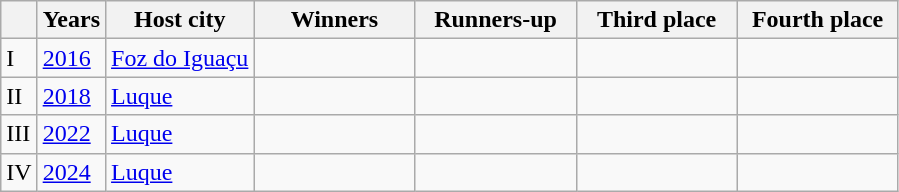<table class="wikitable sortable" style="font-size:%; text-align:; width:;">
<tr>
<th width=></th>
<th width=>Years</th>
<th width=>Host city</th>
<th width=100px> Winners</th>
<th width=100px> Runners-up</th>
<th width=100px> Third place</th>
<th width=100px>Fourth place</th>
</tr>
<tr>
<td>I</td>
<td><a href='#'>2016</a></td>
<td> <a href='#'>Foz do Iguaçu</a></td>
<td><strong></strong></td>
<td></td>
<td></td>
<td></td>
</tr>
<tr>
<td>II</td>
<td><a href='#'>2018</a></td>
<td> <a href='#'>Luque</a></td>
<td><strong></strong></td>
<td></td>
<td></td>
<td></td>
</tr>
<tr>
<td>III</td>
<td><a href='#'>2022</a></td>
<td> <a href='#'>Luque</a></td>
<td><strong></strong></td>
<td></td>
<td></td>
<td></td>
</tr>
<tr>
<td>IV</td>
<td><a href='#'>2024</a></td>
<td> <a href='#'>Luque</a></td>
<td><strong></strong></td>
<td></td>
<td></td>
<td></td>
</tr>
</table>
